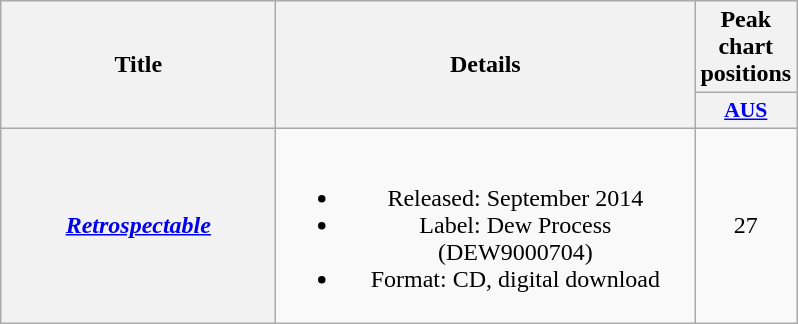<table class="wikitable plainrowheaders" style="text-align:center;" border="1">
<tr>
<th scope="col" rowspan="2" style="width:11em;">Title</th>
<th scope="col" rowspan="2" style="width:17em;">Details</th>
<th scope="col" colspan="1">Peak chart positions</th>
</tr>
<tr>
<th scope="col" style="width:3em;font-size:90%;"><a href='#'>AUS</a><br></th>
</tr>
<tr>
<th scope="row"><em><a href='#'>Retrospectable</a></em></th>
<td><br><ul><li>Released: September 2014</li><li>Label: Dew Process (DEW9000704)</li><li>Format: CD, digital download</li></ul></td>
<td>27</td>
</tr>
</table>
